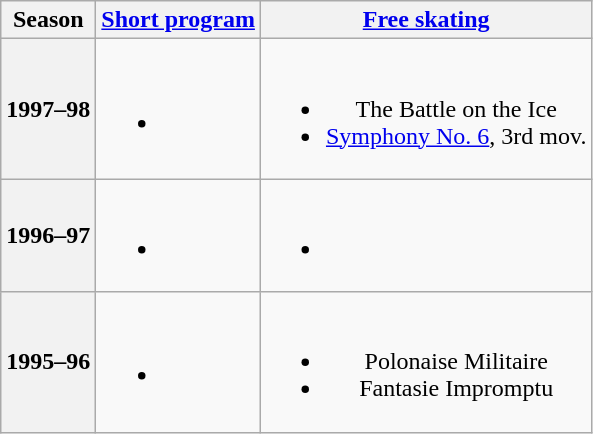<table class=wikitable style=text-align:center>
<tr>
<th>Season</th>
<th><a href='#'>Short program</a></th>
<th><a href='#'>Free skating</a></th>
</tr>
<tr>
<th>1997–98 <br></th>
<td><br><ul><li></li></ul></td>
<td><br><ul><li>The Battle on the Ice <br></li><li><a href='#'>Symphony No. 6</a>, 3rd mov. <br></li></ul></td>
</tr>
<tr>
<th>1996–97</th>
<td><br><ul><li></li></ul></td>
<td><br><ul><li></li></ul></td>
</tr>
<tr>
<th>1995–96</th>
<td><br><ul><li></li></ul></td>
<td><br><ul><li>Polonaise Militaire</li><li>Fantasie Impromptu <br></li></ul></td>
</tr>
</table>
